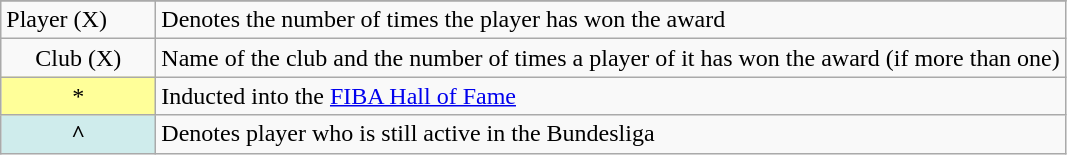<table class="wikitable">
<tr>
</tr>
<tr>
<td>Player (X)</td>
<td>Denotes the number of times the player has won the award</td>
</tr>
<tr>
<td style="text-align:center;">Club (X)</td>
<td>Name of the club and the number of times a player of it has won the award (if more than one)</td>
</tr>
<tr>
<td style="background:#ff9; border:1px solid #aaa; width:6em; text-align:center;">*</td>
<td>Inducted into the <a href='#'>FIBA Hall of Fame</a></td>
</tr>
<tr>
<th scope="row" style="background:#cfecec; text-align:center;">^</th>
<td>Denotes player who is still active in the Bundesliga</td>
</tr>
</table>
